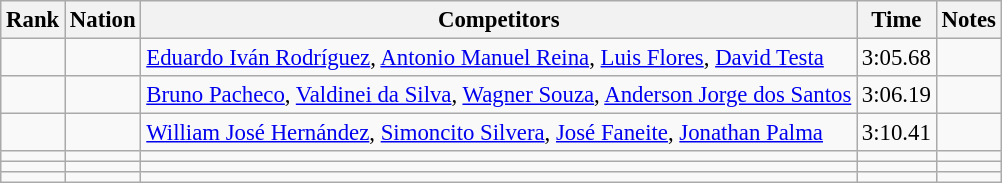<table class="wikitable sortable" style="text-align:center; font-size:95%">
<tr>
<th>Rank</th>
<th>Nation</th>
<th>Competitors</th>
<th>Time</th>
<th>Notes</th>
</tr>
<tr>
<td></td>
<td align=left></td>
<td align=left><a href='#'>Eduardo Iván Rodríguez</a>, <a href='#'>Antonio Manuel Reina</a>, <a href='#'>Luis Flores</a>, <a href='#'>David Testa</a></td>
<td>3:05.68</td>
<td></td>
</tr>
<tr>
<td></td>
<td align=left></td>
<td align=left><a href='#'>Bruno Pacheco</a>, <a href='#'>Valdinei da Silva</a>, <a href='#'>Wagner Souza</a>, <a href='#'>Anderson Jorge dos Santos</a></td>
<td>3:06.19</td>
<td></td>
</tr>
<tr>
<td></td>
<td align=left></td>
<td align=left><a href='#'>William José Hernández</a>, <a href='#'>Simoncito Silvera</a>, <a href='#'>José Faneite</a>, <a href='#'>Jonathan Palma</a></td>
<td>3:10.41</td>
<td></td>
</tr>
<tr>
<td></td>
<td align=left></td>
<td align=left></td>
<td></td>
<td></td>
</tr>
<tr>
<td></td>
<td align=left></td>
<td align=left></td>
<td></td>
<td></td>
</tr>
<tr>
<td></td>
<td align=left></td>
<td align=left></td>
<td></td>
<td></td>
</tr>
</table>
